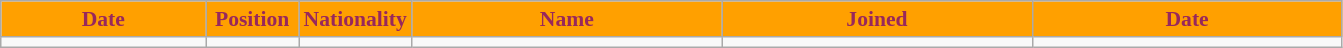<table class="wikitable"  style="text-align:center; font-size:90%; ">
<tr>
<th style="background:#ffa000; color:#98285c; width:130px;">Date</th>
<th style="background:#ffa000; color:#98285c; width:55px;">Position</th>
<th style="background:#ffa000; color:#98285c; width:55px;">Nationality</th>
<th style="background:#ffa000; color:#98285c; width:200px;">Name</th>
<th style="background:#ffa000; color:#98285c; width:200px;">Joined</th>
<th style="background:#ffa000; color:#98285c; width:200px;">Date</th>
</tr>
<tr>
<td></td>
<td></td>
<td></td>
<td></td>
<td></td>
<td></td>
</tr>
</table>
